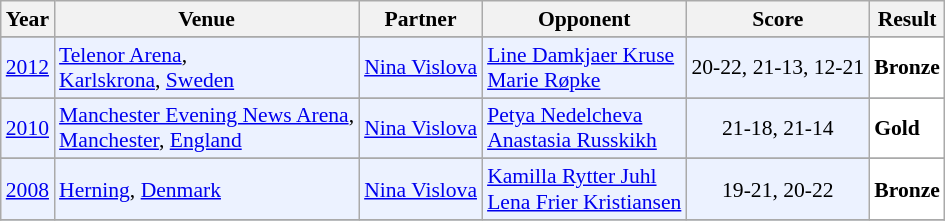<table class="sortable wikitable" style="font-size: 90%;">
<tr>
<th>Year</th>
<th>Venue</th>
<th>Partner</th>
<th>Opponent</th>
<th>Score</th>
<th>Result</th>
</tr>
<tr>
</tr>
<tr style="background:#ECF2FF">
<td align="center"><a href='#'>2012</a></td>
<td align="left"><a href='#'>Telenor Arena</a>,<br> <a href='#'>Karlskrona</a>, <a href='#'>Sweden</a></td>
<td align="left"> <a href='#'>Nina Vislova</a></td>
<td align="left"> <a href='#'>Line Damkjaer Kruse</a><br> <a href='#'>Marie Røpke</a></td>
<td align="center">20-22, 21-13, 12-21</td>
<td style="text-align:left; background:white"> <strong>Bronze</strong></td>
</tr>
<tr>
</tr>
<tr style="background:#ECF2FF">
<td align="center"><a href='#'>2010</a></td>
<td align="left"><a href='#'>Manchester Evening News Arena</a>,<br> <a href='#'>Manchester</a>, <a href='#'>England</a></td>
<td align="left"> <a href='#'>Nina Vislova</a></td>
<td align="left"> <a href='#'>Petya Nedelcheva</a><br> <a href='#'>Anastasia Russkikh</a></td>
<td align="center">21-18, 21-14</td>
<td style="text-align:left; background:white"> <strong>Gold</strong></td>
</tr>
<tr>
</tr>
<tr style="background:#ECF2FF">
<td align="center"><a href='#'>2008</a></td>
<td align="left"><a href='#'>Herning</a>, <a href='#'>Denmark</a></td>
<td align="left"> <a href='#'>Nina Vislova</a></td>
<td align="left"> <a href='#'>Kamilla Rytter Juhl</a><br> <a href='#'>Lena Frier Kristiansen</a></td>
<td align="center">19-21, 20-22</td>
<td style="text-align:left; background:white"> <strong>Bronze</strong></td>
</tr>
<tr>
</tr>
</table>
